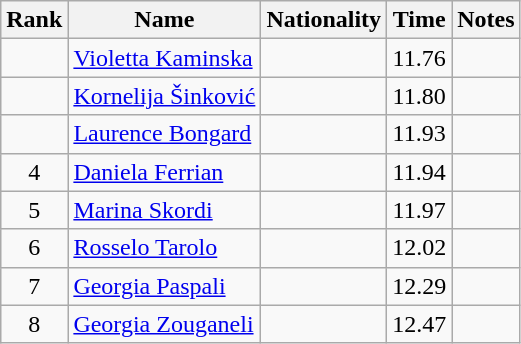<table class="wikitable sortable" style="text-align:center">
<tr>
<th>Rank</th>
<th>Name</th>
<th>Nationality</th>
<th>Time</th>
<th>Notes</th>
</tr>
<tr>
<td></td>
<td align=left><a href='#'>Violetta Kaminska</a></td>
<td align=left></td>
<td>11.76</td>
<td></td>
</tr>
<tr>
<td></td>
<td align=left><a href='#'>Kornelija Šinković</a></td>
<td align=left></td>
<td>11.80</td>
<td></td>
</tr>
<tr>
<td></td>
<td align=left><a href='#'>Laurence Bongard</a></td>
<td align=left></td>
<td>11.93</td>
<td></td>
</tr>
<tr>
<td>4</td>
<td align=left><a href='#'>Daniela Ferrian</a></td>
<td align=left></td>
<td>11.94</td>
<td></td>
</tr>
<tr>
<td>5</td>
<td align=left><a href='#'>Marina Skordi</a></td>
<td align=left></td>
<td>11.97</td>
<td></td>
</tr>
<tr>
<td>6</td>
<td align=left><a href='#'>Rosselo Tarolo</a></td>
<td align=left></td>
<td>12.02</td>
<td></td>
</tr>
<tr>
<td>7</td>
<td align=left><a href='#'>Georgia Paspali</a></td>
<td align=left></td>
<td>12.29</td>
<td></td>
</tr>
<tr>
<td>8</td>
<td align=left><a href='#'>Georgia Zouganeli</a></td>
<td align=left></td>
<td>12.47</td>
<td></td>
</tr>
</table>
